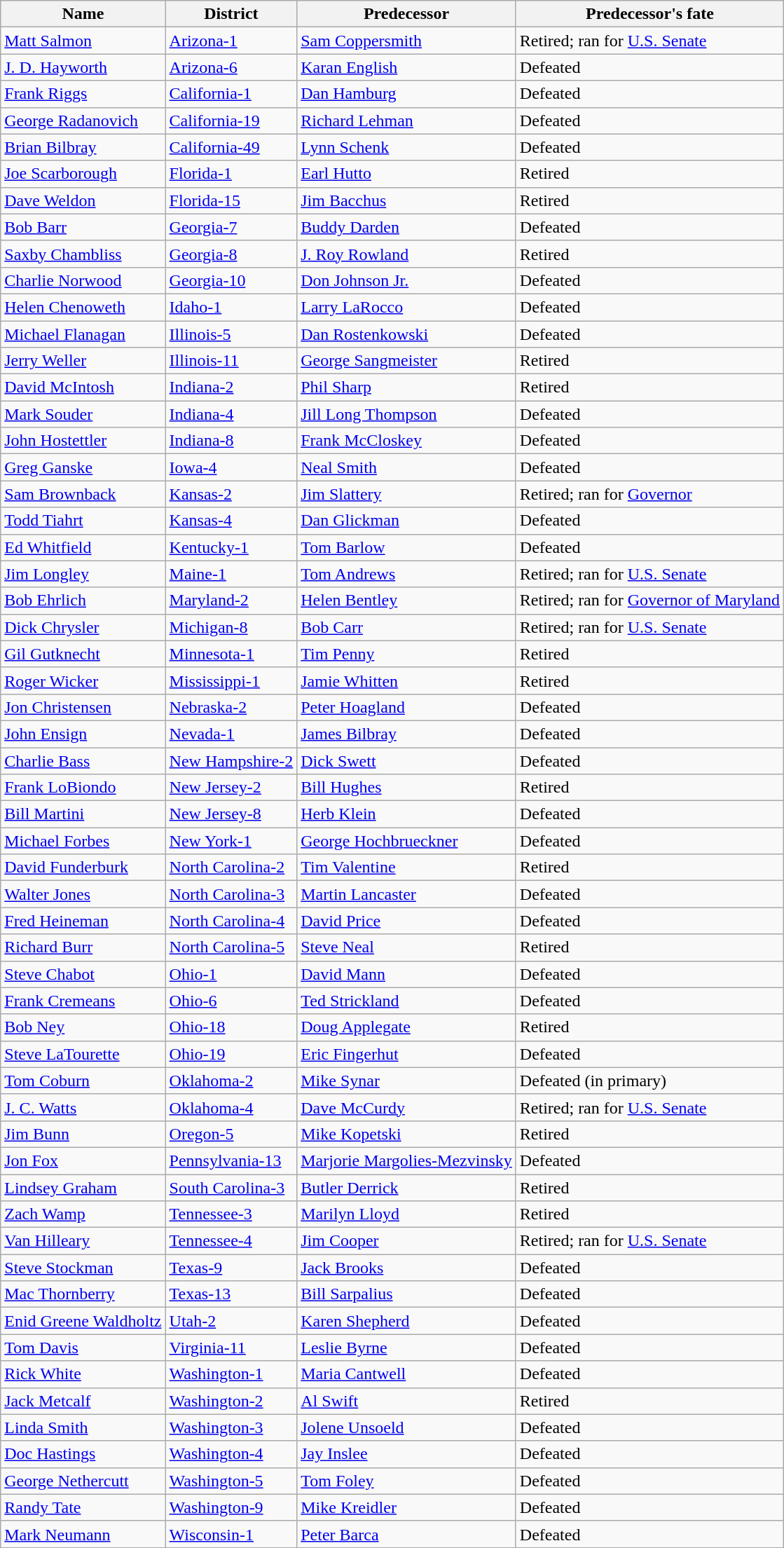<table class="wikitable">
<tr>
<th rowspan=1>Name</th>
<th rowspan=1>District</th>
<th rowspan=1>Predecessor</th>
<th rowspan=1>Predecessor's fate</th>
</tr>
<tr>
<td><a href='#'>Matt Salmon</a></td>
<td><a href='#'>Arizona-1</a></td>
<td><a href='#'>Sam Coppersmith</a></td>
<td>Retired; ran for <a href='#'>U.S. Senate</a></td>
</tr>
<tr>
<td><a href='#'>J. D. Hayworth</a></td>
<td><a href='#'>Arizona-6</a></td>
<td><a href='#'>Karan English</a></td>
<td>Defeated</td>
</tr>
<tr>
<td><a href='#'>Frank Riggs</a></td>
<td><a href='#'>California-1</a></td>
<td><a href='#'>Dan Hamburg</a></td>
<td>Defeated</td>
</tr>
<tr>
<td><a href='#'>George Radanovich</a></td>
<td><a href='#'>California-19</a></td>
<td><a href='#'>Richard Lehman</a></td>
<td>Defeated</td>
</tr>
<tr>
<td><a href='#'>Brian Bilbray</a></td>
<td><a href='#'>California-49</a></td>
<td><a href='#'>Lynn Schenk</a></td>
<td>Defeated</td>
</tr>
<tr>
<td><a href='#'>Joe Scarborough</a></td>
<td><a href='#'>Florida-1</a></td>
<td><a href='#'>Earl Hutto</a></td>
<td>Retired</td>
</tr>
<tr>
<td><a href='#'>Dave Weldon</a></td>
<td><a href='#'>Florida-15</a></td>
<td><a href='#'>Jim Bacchus</a></td>
<td>Retired</td>
</tr>
<tr>
<td><a href='#'>Bob Barr</a></td>
<td><a href='#'>Georgia-7</a></td>
<td><a href='#'>Buddy Darden</a></td>
<td>Defeated</td>
</tr>
<tr>
<td><a href='#'>Saxby Chambliss</a></td>
<td><a href='#'>Georgia-8</a></td>
<td><a href='#'>J. Roy Rowland</a></td>
<td>Retired</td>
</tr>
<tr>
<td><a href='#'>Charlie Norwood</a></td>
<td><a href='#'>Georgia-10</a></td>
<td><a href='#'>Don Johnson Jr.</a></td>
<td>Defeated</td>
</tr>
<tr>
<td><a href='#'>Helen Chenoweth</a></td>
<td><a href='#'>Idaho-1</a></td>
<td><a href='#'>Larry LaRocco</a></td>
<td>Defeated</td>
</tr>
<tr>
<td><a href='#'>Michael Flanagan</a></td>
<td><a href='#'>Illinois-5</a></td>
<td><a href='#'>Dan Rostenkowski</a></td>
<td>Defeated</td>
</tr>
<tr>
<td><a href='#'>Jerry Weller</a></td>
<td><a href='#'>Illinois-11</a></td>
<td><a href='#'>George Sangmeister</a></td>
<td>Retired</td>
</tr>
<tr>
<td><a href='#'>David McIntosh</a></td>
<td><a href='#'>Indiana-2</a></td>
<td><a href='#'>Phil Sharp</a></td>
<td>Retired</td>
</tr>
<tr>
<td><a href='#'>Mark Souder</a></td>
<td><a href='#'>Indiana-4</a></td>
<td><a href='#'>Jill Long Thompson</a></td>
<td>Defeated</td>
</tr>
<tr>
<td><a href='#'>John Hostettler</a></td>
<td><a href='#'>Indiana-8</a></td>
<td><a href='#'>Frank McCloskey</a></td>
<td>Defeated</td>
</tr>
<tr>
<td><a href='#'>Greg Ganske</a></td>
<td><a href='#'>Iowa-4</a></td>
<td><a href='#'>Neal Smith</a></td>
<td>Defeated</td>
</tr>
<tr>
<td><a href='#'>Sam Brownback</a></td>
<td><a href='#'>Kansas-2</a></td>
<td><a href='#'>Jim Slattery</a></td>
<td>Retired; ran for <a href='#'>Governor</a></td>
</tr>
<tr>
<td><a href='#'>Todd Tiahrt</a></td>
<td><a href='#'>Kansas-4</a></td>
<td><a href='#'>Dan Glickman</a></td>
<td>Defeated</td>
</tr>
<tr>
<td><a href='#'>Ed Whitfield</a></td>
<td><a href='#'>Kentucky-1</a></td>
<td><a href='#'>Tom Barlow</a></td>
<td>Defeated</td>
</tr>
<tr>
<td><a href='#'>Jim Longley</a></td>
<td><a href='#'>Maine-1</a></td>
<td><a href='#'>Tom Andrews</a></td>
<td>Retired; ran for <a href='#'>U.S. Senate</a></td>
</tr>
<tr>
<td><a href='#'>Bob Ehrlich</a></td>
<td><a href='#'>Maryland-2</a></td>
<td><a href='#'>Helen Bentley</a></td>
<td>Retired; ran for <a href='#'>Governor of Maryland</a></td>
</tr>
<tr>
<td><a href='#'>Dick Chrysler</a></td>
<td><a href='#'>Michigan-8</a></td>
<td><a href='#'>Bob Carr</a></td>
<td>Retired; ran for <a href='#'>U.S. Senate</a></td>
</tr>
<tr>
<td><a href='#'>Gil Gutknecht</a></td>
<td><a href='#'>Minnesota-1</a></td>
<td><a href='#'>Tim Penny</a></td>
<td>Retired</td>
</tr>
<tr>
<td><a href='#'>Roger Wicker</a></td>
<td><a href='#'>Mississippi-1</a></td>
<td><a href='#'>Jamie Whitten</a></td>
<td>Retired</td>
</tr>
<tr>
<td><a href='#'>Jon Christensen</a></td>
<td><a href='#'>Nebraska-2</a></td>
<td><a href='#'>Peter Hoagland</a></td>
<td>Defeated</td>
</tr>
<tr>
<td><a href='#'>John Ensign</a></td>
<td><a href='#'>Nevada-1</a></td>
<td><a href='#'>James Bilbray</a></td>
<td>Defeated</td>
</tr>
<tr>
<td><a href='#'>Charlie Bass</a></td>
<td><a href='#'>New Hampshire-2</a></td>
<td><a href='#'>Dick Swett</a></td>
<td>Defeated</td>
</tr>
<tr>
<td><a href='#'>Frank LoBiondo</a></td>
<td><a href='#'>New Jersey-2</a></td>
<td><a href='#'>Bill Hughes</a></td>
<td>Retired</td>
</tr>
<tr>
<td><a href='#'>Bill Martini</a></td>
<td><a href='#'>New Jersey-8</a></td>
<td><a href='#'>Herb Klein</a></td>
<td>Defeated</td>
</tr>
<tr>
<td><a href='#'>Michael Forbes</a></td>
<td><a href='#'>New York-1</a></td>
<td><a href='#'>George Hochbrueckner</a></td>
<td>Defeated</td>
</tr>
<tr>
<td><a href='#'>David Funderburk</a></td>
<td><a href='#'>North Carolina-2</a></td>
<td><a href='#'>Tim Valentine</a></td>
<td>Retired</td>
</tr>
<tr>
<td><a href='#'>Walter Jones</a></td>
<td><a href='#'>North Carolina-3</a></td>
<td><a href='#'>Martin Lancaster</a></td>
<td>Defeated</td>
</tr>
<tr>
<td><a href='#'>Fred Heineman</a></td>
<td><a href='#'>North Carolina-4</a></td>
<td><a href='#'>David Price</a></td>
<td>Defeated</td>
</tr>
<tr>
<td><a href='#'>Richard Burr</a></td>
<td><a href='#'>North Carolina-5</a></td>
<td><a href='#'>Steve Neal</a></td>
<td>Retired</td>
</tr>
<tr>
<td><a href='#'>Steve Chabot</a></td>
<td><a href='#'>Ohio-1</a></td>
<td><a href='#'>David Mann</a></td>
<td>Defeated</td>
</tr>
<tr>
<td><a href='#'>Frank Cremeans</a></td>
<td><a href='#'>Ohio-6</a></td>
<td><a href='#'>Ted Strickland</a></td>
<td>Defeated</td>
</tr>
<tr>
<td><a href='#'>Bob Ney</a></td>
<td><a href='#'>Ohio-18</a></td>
<td><a href='#'>Doug Applegate</a></td>
<td>Retired</td>
</tr>
<tr>
<td><a href='#'>Steve LaTourette</a></td>
<td><a href='#'>Ohio-19</a></td>
<td><a href='#'>Eric Fingerhut</a></td>
<td>Defeated</td>
</tr>
<tr>
<td><a href='#'>Tom Coburn</a></td>
<td><a href='#'>Oklahoma-2</a></td>
<td><a href='#'>Mike Synar</a></td>
<td>Defeated (in primary)</td>
</tr>
<tr>
<td><a href='#'>J. C. Watts</a></td>
<td><a href='#'>Oklahoma-4</a></td>
<td><a href='#'>Dave McCurdy</a></td>
<td>Retired; ran for <a href='#'>U.S. Senate</a></td>
</tr>
<tr>
<td><a href='#'>Jim Bunn</a></td>
<td><a href='#'>Oregon-5</a></td>
<td><a href='#'>Mike Kopetski</a></td>
<td>Retired</td>
</tr>
<tr>
<td><a href='#'>Jon Fox</a></td>
<td><a href='#'>Pennsylvania-13</a></td>
<td><a href='#'>Marjorie Margolies-Mezvinsky</a></td>
<td>Defeated</td>
</tr>
<tr>
<td><a href='#'>Lindsey Graham</a></td>
<td><a href='#'>South Carolina-3</a></td>
<td><a href='#'>Butler Derrick</a></td>
<td>Retired</td>
</tr>
<tr>
<td><a href='#'>Zach Wamp</a></td>
<td><a href='#'>Tennessee-3</a></td>
<td><a href='#'>Marilyn Lloyd</a></td>
<td>Retired</td>
</tr>
<tr>
<td><a href='#'>Van Hilleary</a></td>
<td><a href='#'>Tennessee-4</a></td>
<td><a href='#'>Jim Cooper</a></td>
<td>Retired; ran for <a href='#'>U.S. Senate</a></td>
</tr>
<tr>
<td><a href='#'>Steve Stockman</a></td>
<td><a href='#'>Texas-9</a></td>
<td><a href='#'>Jack Brooks</a></td>
<td>Defeated</td>
</tr>
<tr>
<td><a href='#'>Mac Thornberry</a></td>
<td><a href='#'>Texas-13</a></td>
<td><a href='#'>Bill Sarpalius</a></td>
<td>Defeated</td>
</tr>
<tr>
<td><a href='#'>Enid Greene Waldholtz</a></td>
<td><a href='#'>Utah-2</a></td>
<td><a href='#'>Karen Shepherd</a></td>
<td>Defeated</td>
</tr>
<tr>
<td><a href='#'>Tom Davis</a></td>
<td><a href='#'>Virginia-11</a></td>
<td><a href='#'>Leslie Byrne</a></td>
<td>Defeated</td>
</tr>
<tr>
<td><a href='#'>Rick White</a></td>
<td><a href='#'>Washington-1</a></td>
<td><a href='#'>Maria Cantwell</a></td>
<td>Defeated</td>
</tr>
<tr>
<td><a href='#'>Jack Metcalf</a></td>
<td><a href='#'>Washington-2</a></td>
<td><a href='#'>Al Swift</a></td>
<td>Retired</td>
</tr>
<tr>
<td><a href='#'>Linda Smith</a></td>
<td><a href='#'>Washington-3</a></td>
<td><a href='#'>Jolene Unsoeld</a></td>
<td>Defeated</td>
</tr>
<tr>
<td><a href='#'>Doc Hastings</a></td>
<td><a href='#'>Washington-4</a></td>
<td><a href='#'>Jay Inslee</a></td>
<td>Defeated</td>
</tr>
<tr>
<td><a href='#'>George Nethercutt</a></td>
<td><a href='#'>Washington-5</a></td>
<td><a href='#'>Tom Foley</a></td>
<td>Defeated</td>
</tr>
<tr>
<td><a href='#'>Randy Tate</a></td>
<td><a href='#'>Washington-9</a></td>
<td><a href='#'>Mike Kreidler</a></td>
<td>Defeated</td>
</tr>
<tr>
<td><a href='#'>Mark Neumann</a></td>
<td><a href='#'>Wisconsin-1</a></td>
<td><a href='#'>Peter Barca</a></td>
<td>Defeated</td>
</tr>
<tr>
</tr>
</table>
